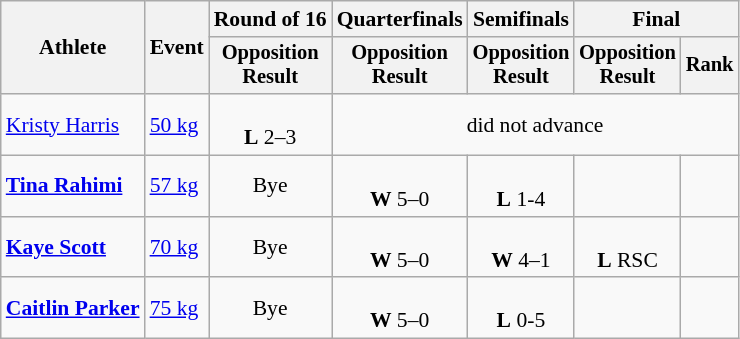<table class=wikitable style=font-size:90%;text-align:center>
<tr>
<th rowspan=2>Athlete</th>
<th rowspan=2>Event</th>
<th>Round of 16</th>
<th>Quarterfinals</th>
<th>Semifinals</th>
<th colspan=2>Final</th>
</tr>
<tr style=font-size:95%>
<th>Opposition<br>Result</th>
<th>Opposition<br>Result</th>
<th>Opposition<br>Result</th>
<th>Opposition<br>Result</th>
<th>Rank</th>
</tr>
<tr>
<td align=left><a href='#'>Kristy Harris</a></td>
<td align=left><a href='#'>50 kg</a></td>
<td><br><strong>L</strong> 2–3</td>
<td colspan=4>did not advance</td>
</tr>
<tr>
<td align=left><strong><a href='#'>Tina Rahimi</a></strong></td>
<td align=left><a href='#'>57 kg</a></td>
<td>Bye</td>
<td><br><strong>W</strong> 5–0</td>
<td><br><strong>L</strong> 1-4</td>
<td></td>
<td></td>
</tr>
<tr>
<td align=left><strong><a href='#'>Kaye Scott</a></strong></td>
<td align=left><a href='#'>70 kg</a></td>
<td>Bye</td>
<td><br><strong>W</strong> 5–0</td>
<td><br><strong>W</strong> 4–1</td>
<td><br><strong>L</strong> RSC</td>
<td></td>
</tr>
<tr>
<td align=left><strong><a href='#'>Caitlin Parker</a></strong></td>
<td align=left><a href='#'>75 kg</a></td>
<td>Bye</td>
<td><br><strong>W</strong> 5–0</td>
<td><br><strong>L</strong> 0-5</td>
<td></td>
<td></td>
</tr>
</table>
